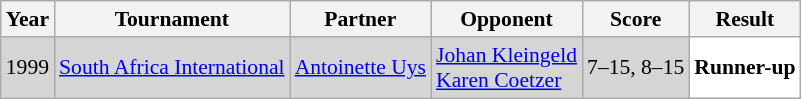<table class="sortable wikitable" style="font-size: 90%;">
<tr>
<th>Year</th>
<th>Tournament</th>
<th>Partner</th>
<th>Opponent</th>
<th>Score</th>
<th>Result</th>
</tr>
<tr style="background:#D5D5D5">
<td align="center">1999</td>
<td align="left"><a href='#'>South Africa International</a></td>
<td align="left"> <a href='#'>Antoinette Uys</a></td>
<td align="left"> <a href='#'>Johan Kleingeld</a> <br>  <a href='#'>Karen Coetzer</a></td>
<td align="left">7–15, 8–15</td>
<td style="text-align:left; background:white"> <strong>Runner-up</strong></td>
</tr>
</table>
